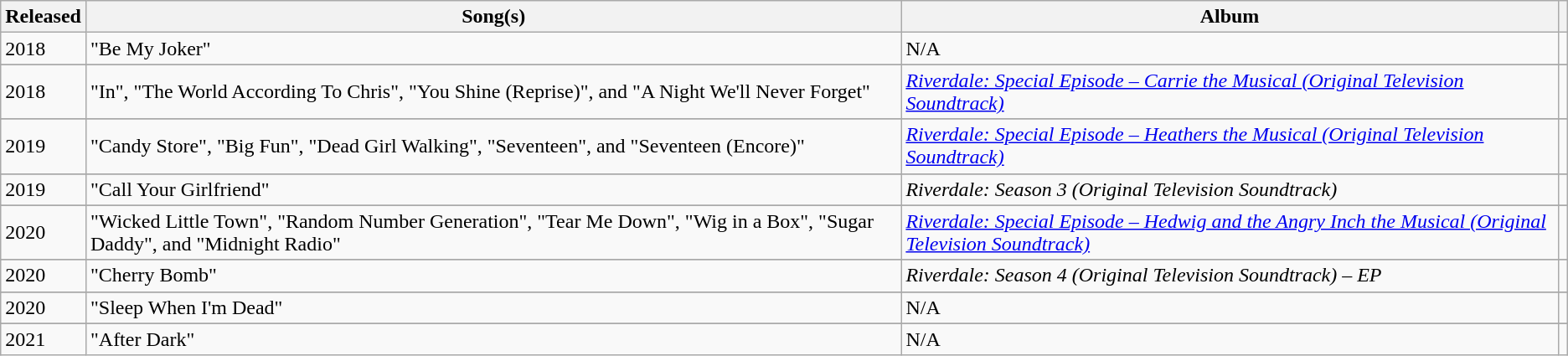<table class="wikitable sortable">
<tr>
<th scope="col">Released</th>
<th scope="col">Song(s)</th>
<th scope="col">Album</th>
<th scope="col" class="unsortable"></th>
</tr>
<tr>
<td>2018</td>
<td>"Be My Joker"</td>
<td>N/A</td>
<td rowspan="1" style="text-align:center;"></td>
</tr>
<tr>
</tr>
<tr>
<td>2018</td>
<td>"In", "The World According To Chris", "You Shine (Reprise)", and "A Night We'll Never Forget"</td>
<td><a href='#'><em>Riverdale: Special Episode – Carrie the Musical (Original Television Soundtrack)</em></a></td>
<td></td>
</tr>
<tr>
</tr>
<tr>
<td>2019</td>
<td>"Candy Store", "Big Fun", "Dead Girl Walking", "Seventeen", and "Seventeen (Encore)"</td>
<td><a href='#'><em>Riverdale: Special Episode – Heathers the Musical (Original Television Soundtrack)</em></a></td>
<td></td>
</tr>
<tr>
</tr>
<tr>
<td>2019</td>
<td>"Call Your Girlfriend"</td>
<td><em>Riverdale: Season 3 (Original Television Soundtrack)</em></td>
<td></td>
</tr>
<tr>
</tr>
<tr>
<td>2020</td>
<td>"Wicked Little Town", "Random Number Generation", "Tear Me Down", "Wig in a Box", "Sugar Daddy", and "Midnight Radio"</td>
<td><a href='#'><em>Riverdale: Special Episode – Hedwig and the Angry Inch the Musical (Original Television Soundtrack)</em></a></td>
<td></td>
</tr>
<tr>
</tr>
<tr>
<td>2020</td>
<td>"Cherry Bomb"</td>
<td><em>Riverdale: Season 4 (Original Television Soundtrack) – EP</em></td>
<td></td>
</tr>
<tr>
</tr>
<tr>
<td>2020</td>
<td>"Sleep When I'm Dead"</td>
<td>N/A</td>
<td></td>
</tr>
<tr>
</tr>
<tr>
<td>2021</td>
<td>"After Dark"</td>
<td>N/A</td>
<td></td>
</tr>
</table>
